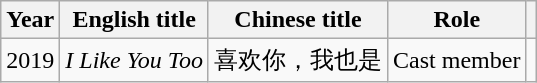<table class="wikitable sortable">
<tr>
<th>Year</th>
<th>English title</th>
<th>Chinese title</th>
<th>Role</th>
<th class="unsortable"></th>
</tr>
<tr>
<td>2019</td>
<td><em>I Like You Too</em></td>
<td>喜欢你，我也是</td>
<td>Cast member</td>
<td></td>
</tr>
</table>
